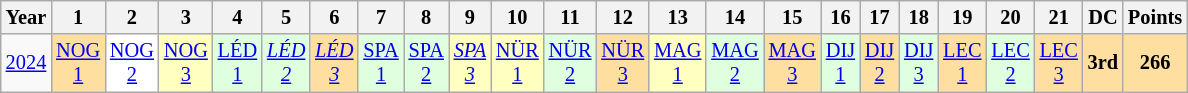<table class="wikitable" style="text-align:center; font-size:85%">
<tr>
<th>Year</th>
<th>1</th>
<th>2</th>
<th>3</th>
<th>4</th>
<th>5</th>
<th>6</th>
<th>7</th>
<th>8</th>
<th>9</th>
<th>10</th>
<th>11</th>
<th>12</th>
<th>13</th>
<th>14</th>
<th>15</th>
<th>16</th>
<th>17</th>
<th>18</th>
<th>19</th>
<th>20</th>
<th>21</th>
<th>DC</th>
<th>Points</th>
</tr>
<tr>
<td><a href='#'>2024</a></td>
<td style="background:#FFDF9F;"><a href='#'>NOG<br>1</a><br></td>
<td style="background:#FFFFFF;"><a href='#'>NOG<br>2</a><br></td>
<td style="background:#FFFFBF;"><a href='#'>NOG<br>3</a><br></td>
<td style="background:#DFFFDF;"><a href='#'>LÉD<br>1</a><br></td>
<td style="background:#DFFFDF;"><em><a href='#'>LÉD<br>2</a></em><br></td>
<td style="background:#FFDF9F;"><em><a href='#'>LÉD<br>3</a></em><br></td>
<td style="background:#DFFFDF;"><a href='#'>SPA<br>1</a><br></td>
<td style="background:#DFFFDF;"><a href='#'>SPA<br>2</a><br></td>
<td style="background:#FFFFBF;"><em><a href='#'>SPA<br>3</a></em><br></td>
<td style="background:#FFFFBF;"><a href='#'>NÜR<br>1</a><br></td>
<td style="background:#DFFFDF;"><a href='#'>NÜR<br>2</a><br></td>
<td style="background:#FFDF9F;"><a href='#'>NÜR<br>3</a><br></td>
<td style="background:#FFFFBF;"><a href='#'>MAG<br>1</a><br></td>
<td style="background:#DFFFDF;"><a href='#'>MAG<br>2</a><br></td>
<td style="background:#FFDF9F;"><a href='#'>MAG<br>3</a><br></td>
<td style="background:#DFFFDF;"><a href='#'>DIJ<br>1</a><br></td>
<td style="background:#FFDF9F;"><a href='#'>DIJ<br>2</a><br></td>
<td style="background:#DFFFDF;"><a href='#'>DIJ<br>3</a><br></td>
<td style="background:#FFDF9F;"><a href='#'>LEC<br>1</a><br></td>
<td style="background:#DFFFDF;"><a href='#'>LEC<br>2</a><br></td>
<td style="background:#FFDF9F;"><a href='#'>LEC<br>3</a><br></td>
<th style="background:#FFDF9F">3rd</th>
<th style="background:#FFDF9F">266</th>
</tr>
</table>
